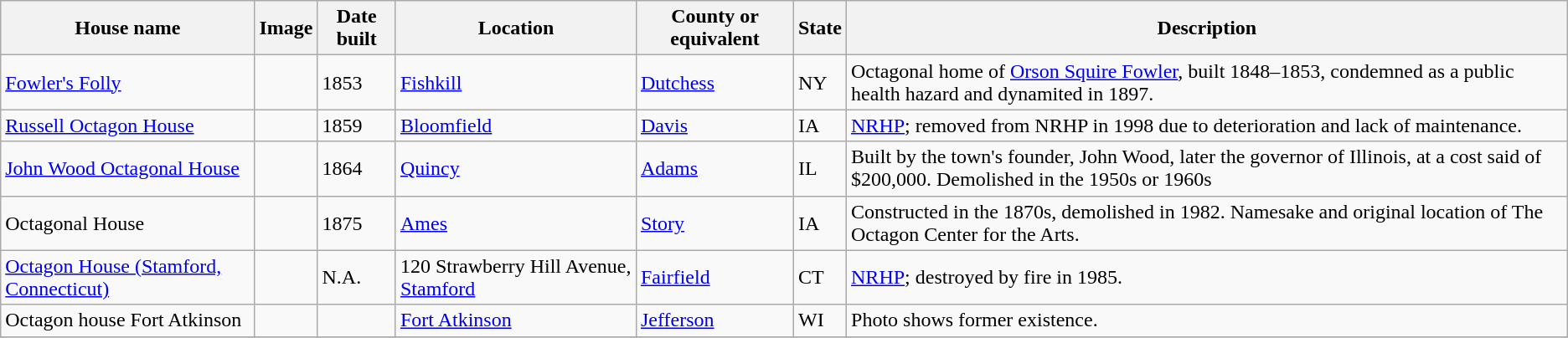<table class="wikitable sortable">
<tr>
<th><strong>House name</strong></th>
<th><strong>Image</strong></th>
<th><strong>Date built</strong></th>
<th><strong>Location</strong></th>
<th><strong>County or equivalent</strong></th>
<th><strong>State</strong></th>
<th><strong>Description</strong></th>
</tr>
<tr>
<td><a href='#'>Fowler's Folly</a></td>
<td></td>
<td>1853</td>
<td><a href='#'>Fishkill</a></td>
<td><a href='#'>Dutchess</a></td>
<td>NY</td>
<td>Octagonal home of <a href='#'>Orson Squire Fowler</a>, built 1848–1853, condemned as a public health hazard and dynamited in 1897.</td>
</tr>
<tr>
<td><a href='#'>Russell Octagon House</a></td>
<td></td>
<td>1859</td>
<td><a href='#'>Bloomfield</a></td>
<td><a href='#'>Davis</a></td>
<td>IA</td>
<td><a href='#'>NRHP</a>; removed from NRHP in 1998 due to deterioration and lack of maintenance.</td>
</tr>
<tr>
<td><a href='#'>John Wood Octagonal House</a></td>
<td></td>
<td>1864</td>
<td><a href='#'>Quincy</a></td>
<td><a href='#'>Adams</a></td>
<td>IL</td>
<td>Built by the town's founder, John Wood, later the governor of Illinois, at a cost said of $200,000. Demolished in the 1950s or 1960s</td>
</tr>
<tr>
<td>Octagonal House</td>
<td></td>
<td>1875</td>
<td><a href='#'>Ames</a></td>
<td><a href='#'>Story</a></td>
<td>IA</td>
<td>Constructed in the 1870s, demolished in 1982.  Namesake and original location of The Octagon Center for the Arts.</td>
</tr>
<tr>
<td><a href='#'>Octagon House (Stamford, Connecticut)</a></td>
<td></td>
<td>N.A.</td>
<td>120 Strawberry Hill Avenue, <a href='#'>Stamford</a><br></td>
<td><a href='#'>Fairfield</a></td>
<td>CT</td>
<td><a href='#'>NRHP</a>; destroyed by fire in 1985.</td>
</tr>
<tr>
<td>Octagon house Fort Atkinson</td>
<td></td>
<td></td>
<td><a href='#'>Fort Atkinson</a></td>
<td><a href='#'>Jefferson</a></td>
<td>WI</td>
<td>Photo shows former existence.</td>
</tr>
<tr>
</tr>
</table>
